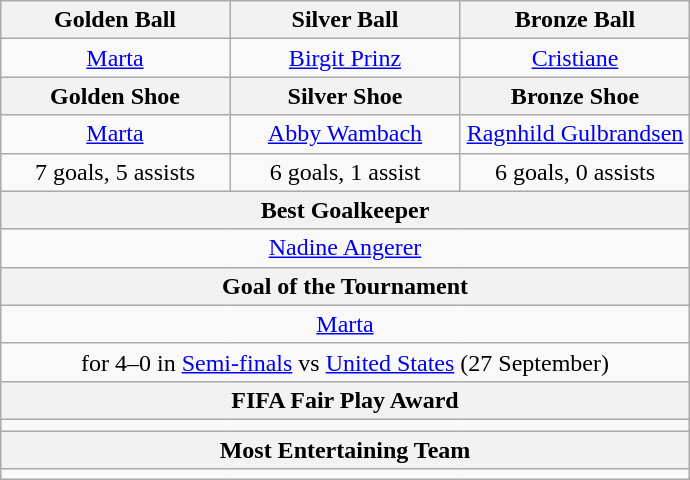<table class="wikitable" style="margin:auto; text-align:center;">
<tr>
<th style="width:33%">Golden Ball</th>
<th style="width:33%">Silver Ball</th>
<th style="width:33%">Bronze Ball</th>
</tr>
<tr>
<td> <a href='#'>Marta</a></td>
<td> <a href='#'>Birgit Prinz</a></td>
<td> <a href='#'>Cristiane</a></td>
</tr>
<tr>
<th>Golden Shoe</th>
<th>Silver Shoe</th>
<th>Bronze Shoe</th>
</tr>
<tr>
<td> <a href='#'>Marta</a></td>
<td> <a href='#'>Abby Wambach</a></td>
<td> <a href='#'>Ragnhild Gulbrandsen</a></td>
</tr>
<tr>
<td>7 goals, 5 assists</td>
<td>6 goals, 1 assist</td>
<td>6 goals, 0 assists</td>
</tr>
<tr>
<th colspan="3">Best Goalkeeper</th>
</tr>
<tr>
<td colspan="3"> <a href='#'>Nadine Angerer</a></td>
</tr>
<tr>
<th colspan="3">Goal of the Tournament</th>
</tr>
<tr>
<td colspan="3"> <a href='#'>Marta</a></td>
</tr>
<tr>
<td colspan="3"> for 4–0 in <a href='#'>Semi-finals</a> vs <a href='#'>United States</a> (27 September)</td>
</tr>
<tr>
<th colspan="3">FIFA Fair Play Award</th>
</tr>
<tr>
<td colspan="3"></td>
</tr>
<tr>
<th colspan="3">Most Entertaining Team</th>
</tr>
<tr>
<td colspan="3"></td>
</tr>
</table>
